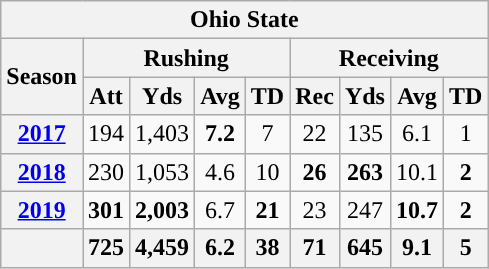<table class=wikitable style="text-align:center;">
<tr>
<th colspan="15">Ohio State</th>
</tr>
<tr>
<th rowspan="2">Season</th>
<th colspan="4">Rushing</th>
<th colspan="4">Receiving</th>
</tr>
<tr>
<th>Att</th>
<th>Yds</th>
<th>Avg</th>
<th>TD</th>
<th>Rec</th>
<th>Yds</th>
<th>Avg</th>
<th>TD</th>
</tr>
<tr>
<th><a href='#'>2017</a></th>
<td>194</td>
<td>1,403</td>
<td><strong>7.2</strong></td>
<td>7</td>
<td>22</td>
<td>135</td>
<td>6.1</td>
<td>1</td>
</tr>
<tr>
<th><a href='#'>2018</a></th>
<td>230</td>
<td>1,053</td>
<td>4.6</td>
<td>10</td>
<td><strong>26</strong></td>
<td><strong>263</strong></td>
<td>10.1</td>
<td><strong>2</strong></td>
</tr>
<tr>
<th><a href='#'>2019</a></th>
<td><strong>301</strong></td>
<td><strong>2,003</strong></td>
<td>6.7</td>
<td><strong>21</strong></td>
<td>23</td>
<td>247</td>
<td><strong>10.7</strong></td>
<td><strong>2</strong></td>
</tr>
<tr>
<th></th>
<th>725</th>
<th>4,459</th>
<th>6.2</th>
<th>38</th>
<th>71</th>
<th>645</th>
<th>9.1</th>
<th>5</th>
</tr>
</table>
